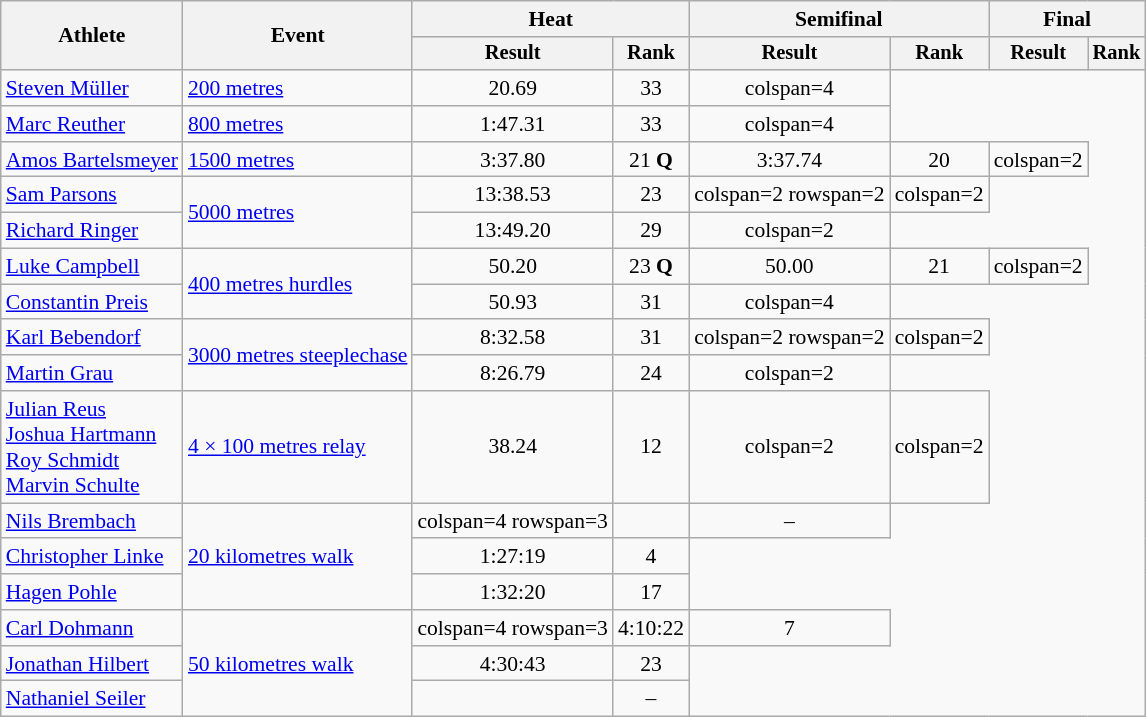<table class=wikitable style=font-size:90%>
<tr>
<th rowspan=2>Athlete</th>
<th rowspan=2>Event</th>
<th colspan=2>Heat</th>
<th colspan=2>Semifinal</th>
<th colspan=2>Final</th>
</tr>
<tr style=font-size:95%>
<th>Result</th>
<th>Rank</th>
<th>Result</th>
<th>Rank</th>
<th>Result</th>
<th>Rank</th>
</tr>
<tr align=center>
<td align=left><a href='#'>Steven Müller</a></td>
<td align=left><a href='#'>200 metres</a></td>
<td>20.69</td>
<td>33</td>
<td>colspan=4 </td>
</tr>
<tr align=center>
<td align=left><a href='#'>Marc Reuther</a></td>
<td align=left><a href='#'>800 metres</a></td>
<td>1:47.31</td>
<td>33</td>
<td>colspan=4 </td>
</tr>
<tr align=center>
<td align=left><a href='#'>Amos Bartelsmeyer</a></td>
<td align=left><a href='#'>1500 metres</a></td>
<td>3:37.80</td>
<td>21 <strong>Q</strong></td>
<td>3:37.74</td>
<td>20</td>
<td>colspan=2 </td>
</tr>
<tr align=center>
<td align=left><a href='#'>Sam Parsons</a></td>
<td align=left rowspan=2><a href='#'>5000 metres</a></td>
<td>13:38.53</td>
<td>23</td>
<td>colspan=2 rowspan=2 </td>
<td>colspan=2 </td>
</tr>
<tr align=center>
<td align=left><a href='#'>Richard Ringer</a></td>
<td>13:49.20</td>
<td>29</td>
<td>colspan=2 </td>
</tr>
<tr align=center>
<td align=left><a href='#'>Luke Campbell</a></td>
<td align=left rowspan=2><a href='#'>400 metres hurdles</a></td>
<td>50.20</td>
<td>23 <strong>Q</strong></td>
<td>50.00</td>
<td>21</td>
<td>colspan=2 </td>
</tr>
<tr align=center>
<td align=left><a href='#'>Constantin Preis</a></td>
<td>50.93</td>
<td>31</td>
<td>colspan=4 </td>
</tr>
<tr align=center>
<td align=left><a href='#'>Karl Bebendorf</a></td>
<td align=left rowspan=2><a href='#'>3000 metres steeplechase</a></td>
<td>8:32.58</td>
<td>31</td>
<td>colspan=2 rowspan=2 </td>
<td>colspan=2 </td>
</tr>
<tr align=center>
<td align=left><a href='#'>Martin Grau</a></td>
<td>8:26.79 </td>
<td>24</td>
<td>colspan=2 </td>
</tr>
<tr align=center>
<td align=left><a href='#'>Julian Reus</a><br><a href='#'>Joshua Hartmann</a><br><a href='#'>Roy Schmidt</a><br><a href='#'>Marvin Schulte</a></td>
<td align=left><a href='#'>4 × 100 metres relay</a></td>
<td>38.24 </td>
<td>12</td>
<td>colspan=2</td>
<td>colspan=2 </td>
</tr>
<tr align=center>
<td align=left><a href='#'>Nils Brembach</a></td>
<td align=left rowspan=3><a href='#'>20 kilometres walk</a></td>
<td>colspan=4 rowspan=3 </td>
<td></td>
<td>–</td>
</tr>
<tr align=center>
<td align=left><a href='#'>Christopher Linke</a></td>
<td>1:27:19</td>
<td>4</td>
</tr>
<tr align=center>
<td align=left><a href='#'>Hagen Pohle</a></td>
<td>1:32:20</td>
<td>17</td>
</tr>
<tr align=center>
<td align=left><a href='#'>Carl Dohmann</a></td>
<td align=left rowspan=3><a href='#'>50 kilometres walk</a></td>
<td>colspan=4 rowspan=3 </td>
<td>4:10:22</td>
<td>7</td>
</tr>
<tr align=center>
<td align=left><a href='#'>Jonathan Hilbert</a></td>
<td>4:30:43</td>
<td>23</td>
</tr>
<tr align=center>
<td align=left><a href='#'>Nathaniel Seiler</a></td>
<td></td>
<td>–</td>
</tr>
</table>
